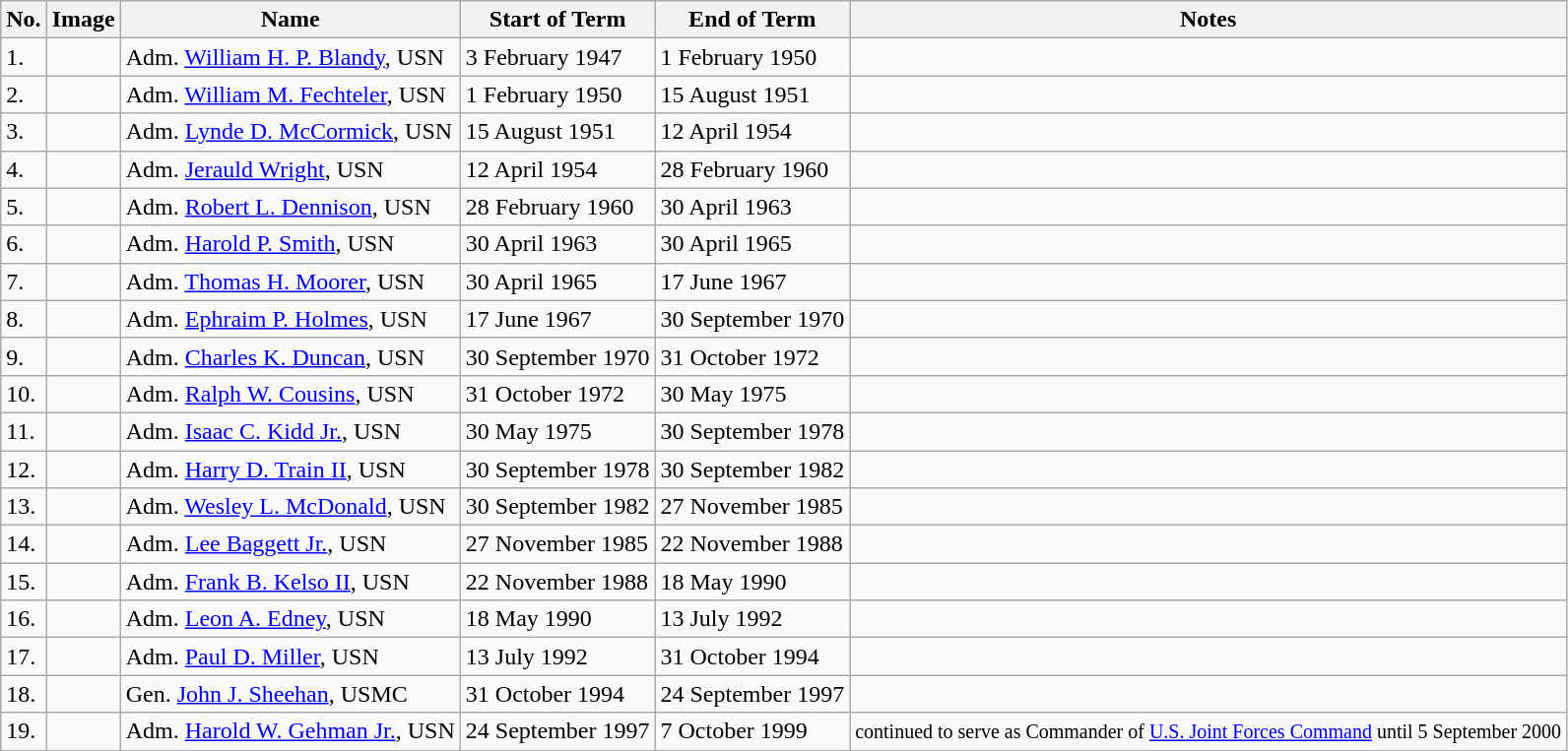<table class=wikitable>
<tr>
<th>No.</th>
<th>Image</th>
<th>Name</th>
<th>Start of Term</th>
<th>End of Term</th>
<th>Notes</th>
</tr>
<tr>
<td>1.</td>
<td></td>
<td>Adm. <a href='#'>William H. P. Blandy</a>, USN</td>
<td>3 February 1947</td>
<td>1 February 1950</td>
<td></td>
</tr>
<tr>
<td>2.</td>
<td></td>
<td>Adm. <a href='#'>William M. Fechteler</a>, USN</td>
<td>1 February 1950</td>
<td>15 August 1951</td>
<td></td>
</tr>
<tr>
<td>3.</td>
<td></td>
<td>Adm. <a href='#'>Lynde D. McCormick</a>, USN</td>
<td>15 August 1951</td>
<td>12 April 1954</td>
<td></td>
</tr>
<tr>
<td>4.</td>
<td></td>
<td>Adm. <a href='#'>Jerauld Wright</a>, USN</td>
<td>12 April 1954</td>
<td>28 February 1960</td>
<td></td>
</tr>
<tr>
<td>5.</td>
<td></td>
<td>Adm. <a href='#'>Robert L. Dennison</a>, USN</td>
<td>28 February 1960</td>
<td>30 April 1963</td>
<td></td>
</tr>
<tr>
<td>6.</td>
<td></td>
<td>Adm. <a href='#'>Harold P. Smith</a>, USN</td>
<td>30 April 1963</td>
<td>30 April 1965</td>
<td></td>
</tr>
<tr>
<td>7.</td>
<td></td>
<td>Adm. <a href='#'>Thomas H. Moorer</a>, USN</td>
<td>30 April 1965</td>
<td>17 June 1967</td>
<td></td>
</tr>
<tr>
<td>8.</td>
<td></td>
<td>Adm. <a href='#'>Ephraim P. Holmes</a>, USN</td>
<td>17 June 1967</td>
<td>30 September 1970</td>
<td></td>
</tr>
<tr>
<td>9.</td>
<td></td>
<td>Adm. <a href='#'>Charles K. Duncan</a>, USN</td>
<td>30 September 1970</td>
<td>31 October 1972</td>
<td></td>
</tr>
<tr>
<td>10.</td>
<td></td>
<td>Adm. <a href='#'>Ralph W. Cousins</a>, USN</td>
<td>31 October 1972</td>
<td>30 May 1975</td>
<td></td>
</tr>
<tr>
<td>11.</td>
<td></td>
<td>Adm. <a href='#'>Isaac C. Kidd Jr.</a>, USN</td>
<td>30 May 1975</td>
<td>30 September 1978</td>
<td></td>
</tr>
<tr>
<td>12.</td>
<td></td>
<td>Adm. <a href='#'>Harry D. Train II</a>, USN</td>
<td>30 September 1978</td>
<td>30 September 1982</td>
<td></td>
</tr>
<tr>
<td>13.</td>
<td></td>
<td>Adm. <a href='#'>Wesley L. McDonald</a>, USN</td>
<td>30 September 1982</td>
<td>27 November 1985</td>
<td></td>
</tr>
<tr>
<td>14.</td>
<td></td>
<td>Adm. <a href='#'>Lee Baggett Jr.</a>, USN</td>
<td>27 November 1985</td>
<td>22 November 1988</td>
<td></td>
</tr>
<tr>
<td>15.</td>
<td></td>
<td>Adm. <a href='#'>Frank B. Kelso II</a>, USN</td>
<td>22 November 1988</td>
<td>18 May 1990</td>
<td></td>
</tr>
<tr>
<td>16.</td>
<td></td>
<td>Adm. <a href='#'>Leon A. Edney</a>, USN</td>
<td>18 May 1990</td>
<td>13 July 1992</td>
<td></td>
</tr>
<tr>
<td>17.</td>
<td></td>
<td>Adm. <a href='#'>Paul D. Miller</a>, USN</td>
<td>13 July 1992</td>
<td>31 October 1994</td>
<td></td>
</tr>
<tr>
<td>18.</td>
<td></td>
<td>Gen. <a href='#'>John J. Sheehan</a>, USMC</td>
<td>31 October 1994</td>
<td>24 September 1997</td>
<td></td>
</tr>
<tr>
<td>19.</td>
<td></td>
<td>Adm. <a href='#'>Harold W. Gehman Jr.</a>, USN</td>
<td>24 September 1997</td>
<td>7 October 1999</td>
<td><small>continued to serve as Commander of <a href='#'>U.S. Joint Forces Command</a> until 5 September 2000</small></td>
</tr>
</table>
